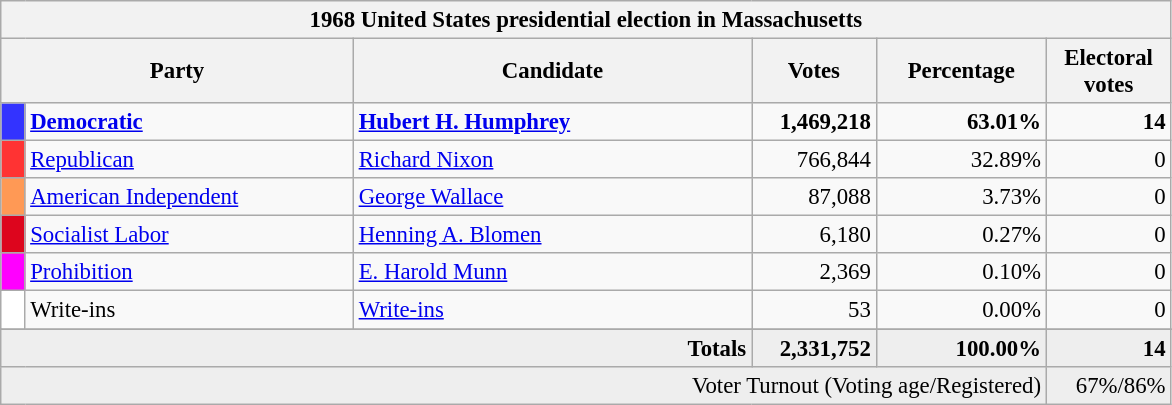<table class="wikitable" style="font-size: 95%;">
<tr>
<th colspan="6">1968 United States presidential election in Massachusetts</th>
</tr>
<tr>
<th colspan="2" style="width: 15em">Party</th>
<th style="width: 17em">Candidate</th>
<th style="width: 5em">Votes</th>
<th style="width: 7em">Percentage</th>
<th style="width: 5em">Electoral votes</th>
</tr>
<tr>
<th style="background-color:#3333FF; width: 3px"></th>
<td style="width: 130px"><strong><a href='#'>Democratic</a></strong></td>
<td><strong><a href='#'>Hubert H. Humphrey</a></strong></td>
<td align="right"><strong>1,469,218</strong></td>
<td align="right"><strong>63.01%</strong></td>
<td align="right"><strong>14</strong></td>
</tr>
<tr>
<th style="background-color:#FF3333; width: 3px"></th>
<td style="width: 130px"><a href='#'>Republican</a></td>
<td><a href='#'>Richard Nixon</a></td>
<td align="right">766,844</td>
<td align="right">32.89%</td>
<td align="right">0</td>
</tr>
<tr>
<th style="background:#f95; width:3px;"></th>
<td style="width: 130px"><a href='#'>American Independent</a></td>
<td><a href='#'>George Wallace</a></td>
<td style="text-align:right;">87,088</td>
<td style="text-align:right;">3.73%</td>
<td style="text-align:right;">0</td>
</tr>
<tr>
<th style="background-color:#DD051D; width: 3px"></th>
<td style="width: 130px"><a href='#'>Socialist Labor</a></td>
<td><a href='#'>Henning A. Blomen</a></td>
<td align="right">6,180</td>
<td align="right">0.27%</td>
<td align="right">0</td>
</tr>
<tr>
<th style="background-color:#FF00FF; width: 3px"></th>
<td style="width: 130px"><a href='#'>Prohibition</a></td>
<td><a href='#'>E. Harold Munn</a></td>
<td align="right">2,369</td>
<td align="right">0.10%</td>
<td align="right">0</td>
</tr>
<tr>
<th style="background-color:#FFFFFF; width: 3px"></th>
<td style="width: 130px">Write-ins</td>
<td><a href='#'>Write-ins</a></td>
<td align="right">53</td>
<td align="right">0.00%</td>
<td align="right">0</td>
</tr>
<tr>
</tr>
<tr bgcolor="#EEEEEE">
<td colspan="3" align="right"><strong>Totals</strong></td>
<td align="right"><strong>2,331,752</strong></td>
<td align="right"><strong>100.00%</strong></td>
<td align="right"><strong>14</strong></td>
</tr>
<tr bgcolor="#EEEEEE">
<td colspan="5" align="right">Voter Turnout (Voting age/Registered)</td>
<td colspan="1" align="right">67%/86%</td>
</tr>
</table>
